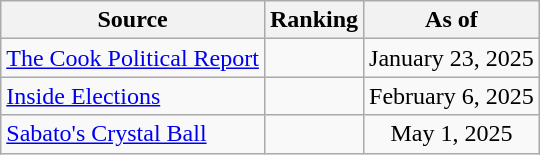<table class="wikitable" style=text-align:center>
<tr>
<th>Source</th>
<th>Ranking</th>
<th>As of</th>
</tr>
<tr>
<td align=left><a href='#'>The Cook Political Report</a></td>
<td></td>
<td>January 23, 2025</td>
</tr>
<tr>
<td align=left><a href='#'>Inside Elections</a></td>
<td></td>
<td>February 6, 2025</td>
</tr>
<tr>
<td align=left><a href='#'>Sabato's Crystal Ball</a></td>
<td></td>
<td>May 1, 2025</td>
</tr>
</table>
